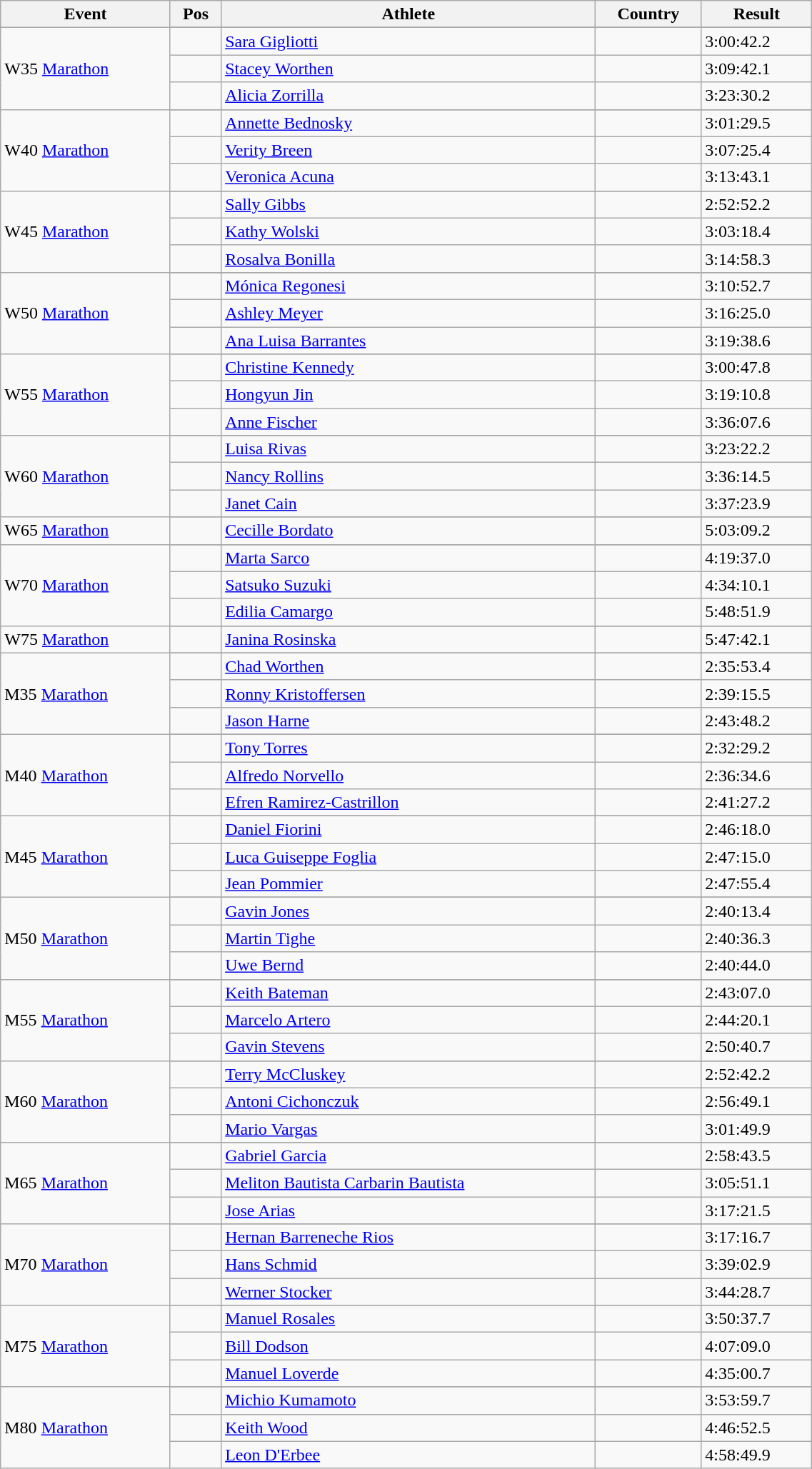<table class="wikitable" style="width:60%;">
<tr>
<th>Event</th>
<th>Pos</th>
<th>Athlete</th>
<th>Country</th>
<th>Result</th>
</tr>
<tr>
<td rowspan="4">W35 <a href='#'>Marathon</a></td>
</tr>
<tr>
<td align=center></td>
<td align=left><a href='#'>Sara Gigliotti</a></td>
<td align=left></td>
<td>3:00:42.2</td>
</tr>
<tr>
<td align=center></td>
<td align=left><a href='#'>Stacey Worthen</a></td>
<td align=left></td>
<td>3:09:42.1</td>
</tr>
<tr>
<td align=center></td>
<td align=left><a href='#'>Alicia Zorrilla</a></td>
<td align=left></td>
<td>3:23:30.2</td>
</tr>
<tr>
<td rowspan="4">W40 <a href='#'>Marathon</a></td>
</tr>
<tr>
<td align=center></td>
<td align=left><a href='#'>Annette Bednosky</a></td>
<td align=left></td>
<td>3:01:29.5</td>
</tr>
<tr>
<td align=center></td>
<td align=left><a href='#'>Verity Breen</a></td>
<td align=left></td>
<td>3:07:25.4</td>
</tr>
<tr>
<td align=center></td>
<td align=left><a href='#'>Veronica Acuna</a></td>
<td align=left></td>
<td>3:13:43.1</td>
</tr>
<tr>
<td rowspan="4">W45 <a href='#'>Marathon</a></td>
</tr>
<tr>
<td align=center></td>
<td align=left><a href='#'>Sally Gibbs</a></td>
<td align=left></td>
<td>2:52:52.2</td>
</tr>
<tr>
<td align=center></td>
<td align=left><a href='#'>Kathy Wolski</a></td>
<td align=left></td>
<td>3:03:18.4</td>
</tr>
<tr>
<td align=center></td>
<td align=left><a href='#'>Rosalva Bonilla</a></td>
<td align=left></td>
<td>3:14:58.3</td>
</tr>
<tr>
<td rowspan="4">W50 <a href='#'>Marathon</a></td>
</tr>
<tr>
<td align=center></td>
<td align=left><a href='#'>Mónica Regonesi</a></td>
<td align=left></td>
<td>3:10:52.7</td>
</tr>
<tr>
<td align=center></td>
<td align=left><a href='#'>Ashley Meyer</a></td>
<td align=left></td>
<td>3:16:25.0</td>
</tr>
<tr>
<td align=center></td>
<td align=left><a href='#'>Ana Luisa Barrantes</a></td>
<td align=left></td>
<td>3:19:38.6</td>
</tr>
<tr>
<td rowspan="4">W55 <a href='#'>Marathon</a></td>
</tr>
<tr>
<td align=center></td>
<td align=left><a href='#'>Christine Kennedy</a></td>
<td align=left></td>
<td>3:00:47.8</td>
</tr>
<tr>
<td align=center></td>
<td align=left><a href='#'>Hongyun Jin</a></td>
<td align=left></td>
<td>3:19:10.8</td>
</tr>
<tr>
<td align=center></td>
<td align=left><a href='#'>Anne Fischer</a></td>
<td align=left></td>
<td>3:36:07.6</td>
</tr>
<tr>
<td rowspan="4">W60 <a href='#'>Marathon</a></td>
</tr>
<tr>
<td align=center></td>
<td align=left><a href='#'>Luisa Rivas</a></td>
<td align=left></td>
<td>3:23:22.2</td>
</tr>
<tr>
<td align=center></td>
<td align=left><a href='#'>Nancy Rollins</a></td>
<td align=left></td>
<td>3:36:14.5</td>
</tr>
<tr>
<td align=center></td>
<td align=left><a href='#'>Janet Cain</a></td>
<td align=left></td>
<td>3:37:23.9</td>
</tr>
<tr>
<td rowspan="2">W65 <a href='#'>Marathon</a></td>
</tr>
<tr>
<td align=center></td>
<td align=left><a href='#'>Cecille Bordato</a></td>
<td align=left></td>
<td>5:03:09.2</td>
</tr>
<tr>
<td rowspan="4">W70 <a href='#'>Marathon</a></td>
</tr>
<tr>
<td align=center></td>
<td align=left><a href='#'>Marta Sarco</a></td>
<td align=left></td>
<td>4:19:37.0</td>
</tr>
<tr>
<td align=center></td>
<td align=left><a href='#'>Satsuko Suzuki</a></td>
<td align=left></td>
<td>4:34:10.1</td>
</tr>
<tr>
<td align=center></td>
<td align=left><a href='#'>Edilia Camargo</a></td>
<td align=left></td>
<td>5:48:51.9</td>
</tr>
<tr>
<td rowspan="2">W75 <a href='#'>Marathon</a></td>
</tr>
<tr>
<td align=center></td>
<td align=left><a href='#'>Janina Rosinska</a></td>
<td align=left></td>
<td>5:47:42.1</td>
</tr>
<tr>
<td rowspan="4">M35 <a href='#'>Marathon</a></td>
</tr>
<tr>
<td align=center></td>
<td align=left><a href='#'>Chad Worthen</a></td>
<td align=left></td>
<td>2:35:53.4</td>
</tr>
<tr>
<td align=center></td>
<td align=left><a href='#'>Ronny Kristoffersen</a></td>
<td align=left></td>
<td>2:39:15.5</td>
</tr>
<tr>
<td align=center></td>
<td align=left><a href='#'>Jason Harne</a></td>
<td align=left></td>
<td>2:43:48.2</td>
</tr>
<tr>
<td rowspan="4">M40 <a href='#'>Marathon</a></td>
</tr>
<tr>
<td align=center></td>
<td align=left><a href='#'>Tony Torres</a></td>
<td align=left></td>
<td>2:32:29.2</td>
</tr>
<tr>
<td align=center></td>
<td align=left><a href='#'>Alfredo Norvello</a></td>
<td align=left></td>
<td>2:36:34.6</td>
</tr>
<tr>
<td align=center></td>
<td align=left><a href='#'>Efren Ramirez-Castrillon</a></td>
<td align=left></td>
<td>2:41:27.2</td>
</tr>
<tr>
<td rowspan="4">M45 <a href='#'>Marathon</a></td>
</tr>
<tr>
<td align=center></td>
<td align=left><a href='#'>Daniel Fiorini</a></td>
<td align=left></td>
<td>2:46:18.0</td>
</tr>
<tr>
<td align=center></td>
<td align=left><a href='#'>Luca Guiseppe Foglia</a></td>
<td align=left></td>
<td>2:47:15.0</td>
</tr>
<tr>
<td align=center></td>
<td align=left><a href='#'>Jean Pommier</a></td>
<td align="left"></td>
<td>2:47:55.4</td>
</tr>
<tr>
<td rowspan="4">M50 <a href='#'>Marathon</a></td>
</tr>
<tr>
<td align=center></td>
<td align=left><a href='#'>Gavin Jones</a></td>
<td align=left></td>
<td>2:40:13.4</td>
</tr>
<tr>
<td align=center></td>
<td align=left><a href='#'>Martin Tighe</a></td>
<td align=left></td>
<td>2:40:36.3</td>
</tr>
<tr>
<td align=center></td>
<td align=left><a href='#'>Uwe Bernd</a></td>
<td align=left></td>
<td>2:40:44.0</td>
</tr>
<tr>
<td rowspan="4">M55 <a href='#'>Marathon</a></td>
</tr>
<tr>
<td align=center></td>
<td align=left><a href='#'>Keith Bateman</a></td>
<td align=left></td>
<td>2:43:07.0</td>
</tr>
<tr>
<td align=center></td>
<td align=left><a href='#'>Marcelo Artero</a></td>
<td align=left></td>
<td>2:44:20.1</td>
</tr>
<tr>
<td align=center></td>
<td align=left><a href='#'>Gavin Stevens</a></td>
<td align=left></td>
<td>2:50:40.7</td>
</tr>
<tr>
<td rowspan="4">M60 <a href='#'>Marathon</a></td>
</tr>
<tr>
<td align=center></td>
<td align=left><a href='#'>Terry McCluskey</a></td>
<td align=left></td>
<td>2:52:42.2</td>
</tr>
<tr>
<td align=center></td>
<td align=left><a href='#'>Antoni Cichonczuk</a></td>
<td align=left></td>
<td>2:56:49.1</td>
</tr>
<tr>
<td align=center></td>
<td align=left><a href='#'>Mario Vargas</a></td>
<td align=left></td>
<td>3:01:49.9</td>
</tr>
<tr>
<td rowspan="4">M65 <a href='#'>Marathon</a></td>
</tr>
<tr>
<td align=center></td>
<td align=left><a href='#'>Gabriel Garcia</a></td>
<td align=left></td>
<td>2:58:43.5</td>
</tr>
<tr>
<td align=center></td>
<td align=left><a href='#'>Meliton Bautista Carbarin Bautista</a></td>
<td align=left></td>
<td>3:05:51.1</td>
</tr>
<tr>
<td align=center></td>
<td align=left><a href='#'>Jose Arias</a></td>
<td align=left></td>
<td>3:17:21.5</td>
</tr>
<tr>
<td rowspan="4">M70 <a href='#'>Marathon</a></td>
</tr>
<tr>
<td align=center></td>
<td align=left><a href='#'>Hernan Barreneche Rios</a></td>
<td align=left></td>
<td>3:17:16.7</td>
</tr>
<tr>
<td align=center></td>
<td align=left><a href='#'>Hans Schmid</a></td>
<td align=left></td>
<td>3:39:02.9</td>
</tr>
<tr>
<td align=center></td>
<td align=left><a href='#'>Werner Stocker</a></td>
<td align=left></td>
<td>3:44:28.7</td>
</tr>
<tr>
<td rowspan="4">M75 <a href='#'>Marathon</a></td>
</tr>
<tr>
<td align=center></td>
<td align=left><a href='#'>Manuel Rosales</a></td>
<td align=left></td>
<td>3:50:37.7</td>
</tr>
<tr>
<td align=center></td>
<td align=left><a href='#'>Bill Dodson</a></td>
<td align=left></td>
<td>4:07:09.0</td>
</tr>
<tr>
<td align=center></td>
<td align=left><a href='#'>Manuel Loverde</a></td>
<td align=left></td>
<td>4:35:00.7</td>
</tr>
<tr>
<td rowspan="4">M80 <a href='#'>Marathon</a></td>
</tr>
<tr>
<td align=center></td>
<td align=left><a href='#'>Michio Kumamoto</a></td>
<td align=left></td>
<td>3:53:59.7</td>
</tr>
<tr>
<td align=center></td>
<td align=left><a href='#'>Keith Wood</a></td>
<td align=left></td>
<td>4:46:52.5</td>
</tr>
<tr>
<td align=center></td>
<td align=left><a href='#'>Leon D'Erbee</a></td>
<td align=left></td>
<td>4:58:49.9</td>
</tr>
</table>
